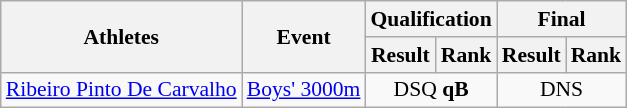<table class="wikitable" border="1" style="font-size:90%">
<tr>
<th rowspan=2>Athletes</th>
<th rowspan=2>Event</th>
<th colspan=2>Qualification</th>
<th colspan=2>Final</th>
</tr>
<tr>
<th>Result</th>
<th>Rank</th>
<th>Result</th>
<th>Rank</th>
</tr>
<tr>
<td><a href='#'>Ribeiro Pinto De Carvalho</a></td>
<td><a href='#'>Boys' 3000m</a></td>
<td align=center colspan="2">DSQ <strong>qB</strong></td>
<td align=center colspan="2">DNS</td>
</tr>
</table>
